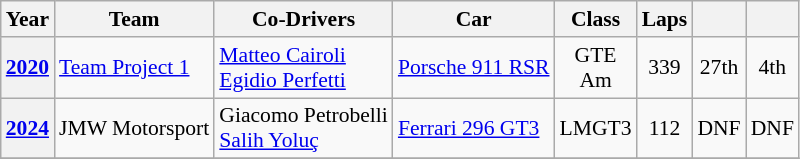<table class="wikitable" style="text-align:center; font-size:90%">
<tr>
<th>Year</th>
<th>Team</th>
<th>Co-Drivers</th>
<th>Car</th>
<th>Class</th>
<th>Laps</th>
<th></th>
<th></th>
</tr>
<tr>
<th><a href='#'>2020</a></th>
<td align="left"> <a href='#'>Team Project 1</a></td>
<td align="left"> <a href='#'>Matteo Cairoli</a><br> <a href='#'>Egidio Perfetti</a></td>
<td align="left"><a href='#'>Porsche 911 RSR</a></td>
<td>GTE<br>Am</td>
<td>339</td>
<td>27th</td>
<td>4th</td>
</tr>
<tr>
<th><a href='#'>2024</a></th>
<td align="left"> JMW Motorsport</td>
<td align="left"> Giacomo Petrobelli<br> <a href='#'>Salih Yoluç</a></td>
<td align="left"><a href='#'>Ferrari 296 GT3</a></td>
<td>LMGT3</td>
<td>112</td>
<td>DNF</td>
<td>DNF</td>
</tr>
<tr>
</tr>
</table>
